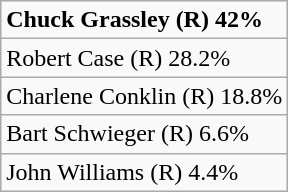<table class="wikitable">
<tr>
<td><strong>Chuck Grassley (R) 42%</strong></td>
</tr>
<tr>
<td>Robert Case (R) 28.2%</td>
</tr>
<tr>
<td>Charlene Conklin (R) 18.8%</td>
</tr>
<tr>
<td>Bart Schwieger (R) 6.6%</td>
</tr>
<tr>
<td>John Williams (R) 4.4%</td>
</tr>
</table>
